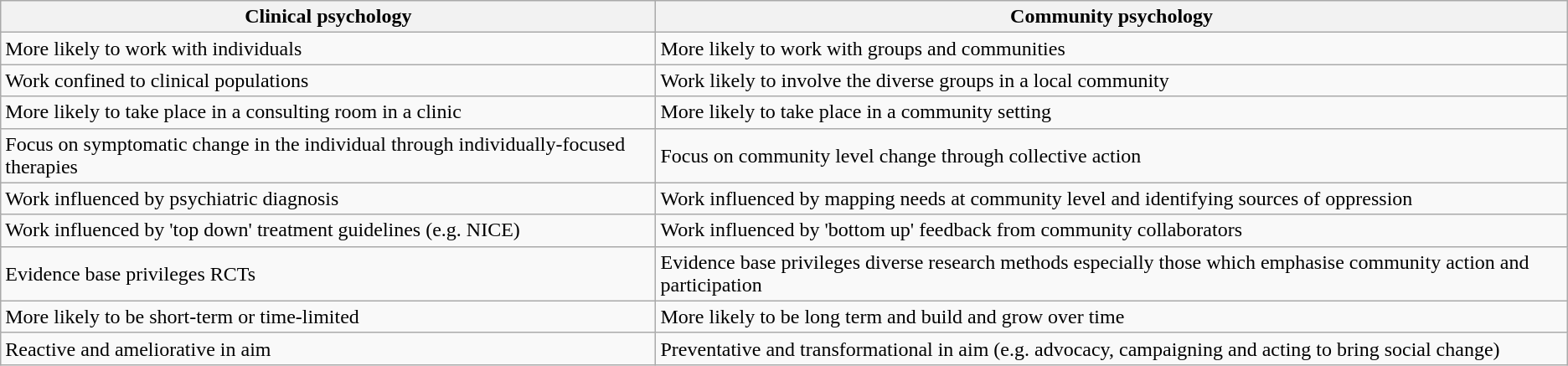<table class="wikitable">
<tr>
<th>Clinical psychology</th>
<th>Community psychology</th>
</tr>
<tr>
<td>More likely  to work with individuals</td>
<td>More likely  to work with groups and communities</td>
</tr>
<tr>
<td>Work  confined to clinical populations</td>
<td>Work likely  to involve the diverse groups in a local community</td>
</tr>
<tr>
<td>More likely  to take place in a consulting room in a clinic</td>
<td>More likely  to take place in a community setting</td>
</tr>
<tr>
<td>Focus on  symptomatic change in the individual through individually-focused therapies</td>
<td>Focus on  community level change through collective action</td>
</tr>
<tr>
<td>Work  influenced by psychiatric diagnosis</td>
<td>Work  influenced by mapping needs at community level and identifying sources of  oppression</td>
</tr>
<tr>
<td>Work  influenced by 'top down' treatment guidelines (e.g. NICE)</td>
<td>Work  influenced by 'bottom up' feedback from community collaborators</td>
</tr>
<tr>
<td>Evidence  base privileges RCTs</td>
<td>Evidence  base privileges diverse research methods especially those which emphasise  community action and participation</td>
</tr>
<tr>
<td>More likely  to be short-term or time-limited</td>
<td>More likely  to be long term and build and grow over time</td>
</tr>
<tr>
<td>Reactive and  ameliorative in aim</td>
<td>Preventative  and transformational in aim (e.g. advocacy, campaigning and acting to bring  social change)</td>
</tr>
</table>
